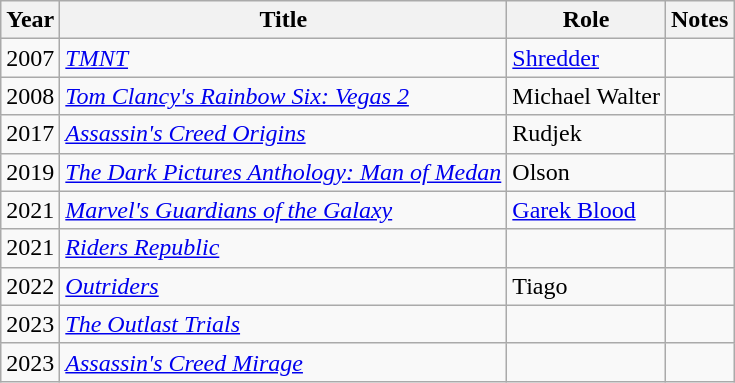<table class="wikitable sortable">
<tr>
<th>Year</th>
<th>Title</th>
<th>Role</th>
<th class="unsortable">Notes</th>
</tr>
<tr>
<td>2007</td>
<td><em><a href='#'>TMNT</a></em></td>
<td><a href='#'>Shredder</a></td>
<td></td>
</tr>
<tr>
<td>2008</td>
<td><em><a href='#'>Tom Clancy's Rainbow Six: Vegas 2</a></em></td>
<td>Michael Walter</td>
<td></td>
</tr>
<tr>
<td>2017</td>
<td><em><a href='#'>Assassin's Creed Origins</a></em></td>
<td>Rudjek</td>
<td></td>
</tr>
<tr>
<td>2019</td>
<td data-sort-value="Dark Pictures Anthology: Man of Medan, The"><em><a href='#'>The Dark Pictures Anthology: Man of Medan</a></em></td>
<td>Olson</td>
<td></td>
</tr>
<tr>
<td>2021</td>
<td><em><a href='#'>Marvel's Guardians of the Galaxy</a></em></td>
<td><a href='#'>Garek Blood</a></td>
<td></td>
</tr>
<tr>
<td>2021</td>
<td><em><a href='#'>Riders Republic</a></em></td>
<td></td>
<td></td>
</tr>
<tr>
<td>2022</td>
<td><em><a href='#'>Outriders</a></em></td>
<td>Tiago</td>
<td></td>
</tr>
<tr>
<td>2023</td>
<td data-sort-value="Outlast Trials, The"><em><a href='#'>The Outlast Trials</a></em></td>
<td></td>
<td></td>
</tr>
<tr>
<td>2023</td>
<td><em><a href='#'>Assassin's Creed Mirage</a></em></td>
<td></td>
<td></td>
</tr>
</table>
